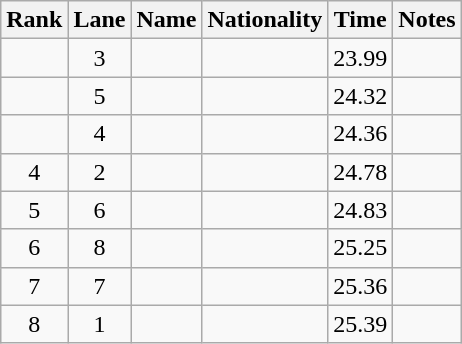<table class="wikitable sortable" style="text-align:center">
<tr>
<th>Rank</th>
<th>Lane</th>
<th>Name</th>
<th>Nationality</th>
<th>Time</th>
<th>Notes</th>
</tr>
<tr>
<td></td>
<td>3</td>
<td align=left></td>
<td align=left></td>
<td>23.99</td>
<td></td>
</tr>
<tr>
<td></td>
<td>5</td>
<td align=left></td>
<td align=left></td>
<td>24.32</td>
<td></td>
</tr>
<tr>
<td></td>
<td>4</td>
<td align=left></td>
<td align=left></td>
<td>24.36</td>
<td></td>
</tr>
<tr>
<td>4</td>
<td>2</td>
<td align="left"></td>
<td align=left></td>
<td>24.78</td>
<td></td>
</tr>
<tr>
<td>5</td>
<td>6</td>
<td align="left"></td>
<td align=left></td>
<td>24.83</td>
<td></td>
</tr>
<tr>
<td>6</td>
<td>8</td>
<td align="left"></td>
<td align=left></td>
<td>25.25</td>
<td></td>
</tr>
<tr>
<td>7</td>
<td>7</td>
<td align=left></td>
<td align=left></td>
<td>25.36</td>
<td></td>
</tr>
<tr>
<td>8</td>
<td>1</td>
<td align="left"></td>
<td align=left></td>
<td>25.39</td>
<td></td>
</tr>
</table>
